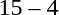<table style="text-align:center">
<tr>
<th width=200></th>
<th width=100></th>
<th width=200></th>
</tr>
<tr>
<td align=right><strong></strong></td>
<td>15 – 4</td>
<td align=left></td>
</tr>
</table>
